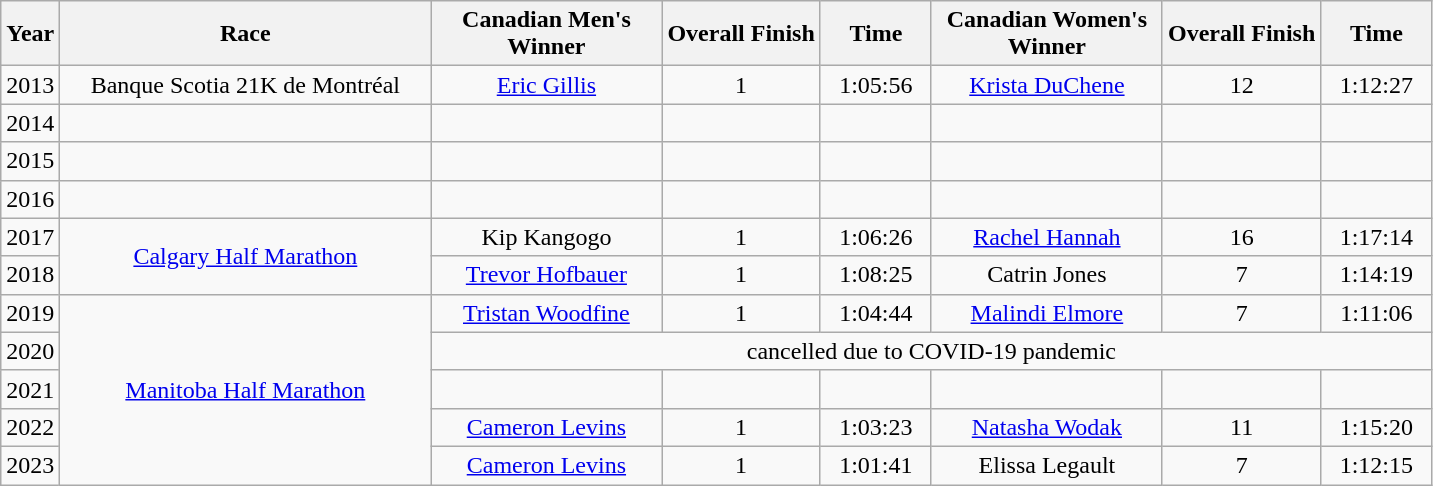<table class="wikitable sortable" style="text-align:center">
<tr>
<th>Year</th>
<th style="width: 180pt;">Race</th>
<th style="width: 110pt;">Canadian Men's Winner</th>
<th>Overall Finish</th>
<th style="width: 50pt;">Time</th>
<th style="width: 110pt;">Canadian Women's Winner</th>
<th>Overall Finish</th>
<th style="width: 50pt;">Time</th>
</tr>
<tr>
<td>2013</td>
<td> Banque Scotia 21K de Montréal </td>
<td> <a href='#'>Eric Gillis</a></td>
<td>1</td>
<td>1:05:56 </td>
<td> <a href='#'>Krista DuChene</a></td>
<td>12</td>
<td>1:12:27 </td>
</tr>
<tr>
<td>2014</td>
<td></td>
<td></td>
<td></td>
<td></td>
<td></td>
<td></td>
<td></td>
</tr>
<tr>
<td>2015</td>
<td></td>
<td></td>
<td></td>
<td></td>
<td></td>
<td></td>
<td></td>
</tr>
<tr>
<td>2016</td>
<td></td>
<td></td>
<td></td>
<td></td>
<td></td>
<td></td>
<td></td>
</tr>
<tr>
<td>2017</td>
<td rowspan=2> <a href='#'>Calgary Half Marathon</a></td>
<td> Kip Kangogo</td>
<td>1</td>
<td>1:06:26 </td>
<td><a href='#'>Rachel Hannah</a></td>
<td>16</td>
<td>1:17:14 </td>
</tr>
<tr>
<td>2018</td>
<td> <a href='#'>Trevor Hofbauer</a></td>
<td>1</td>
<td>1:08:25 </td>
<td> Catrin Jones</td>
<td>7</td>
<td>1:14:19 </td>
</tr>
<tr>
<td>2019</td>
<td rowspan="5"> <a href='#'>Manitoba Half Marathon</a></td>
<td> <a href='#'>Tristan Woodfine</a></td>
<td>1</td>
<td>1:04:44  </td>
<td> <a href='#'>Malindi Elmore</a></td>
<td>7</td>
<td>1:11:06 </td>
</tr>
<tr>
<td>2020</td>
<td colspan="6">cancelled due to COVID-19 pandemic</td>
</tr>
<tr>
<td>2021</td>
<td></td>
<td></td>
<td></td>
<td></td>
<td></td>
<td></td>
</tr>
<tr>
<td>2022</td>
<td> <a href='#'>Cameron Levins</a></td>
<td>1</td>
<td>1:03:23</td>
<td> <a href='#'>Natasha Wodak</a></td>
<td>11</td>
<td>1:15:20</td>
</tr>
<tr>
<td>2023</td>
<td> <a href='#'>Cameron Levins</a></td>
<td>1</td>
<td>1:01:41</td>
<td> Elissa Legault</td>
<td>7</td>
<td>1:12:15</td>
</tr>
</table>
